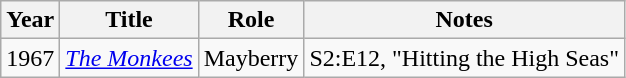<table class="wikitable">
<tr>
<th>Year</th>
<th>Title</th>
<th>Role</th>
<th>Notes</th>
</tr>
<tr>
<td>1967</td>
<td><em><a href='#'>The Monkees</a></em></td>
<td>Mayberry</td>
<td>S2:E12, "Hitting the High Seas"</td>
</tr>
</table>
